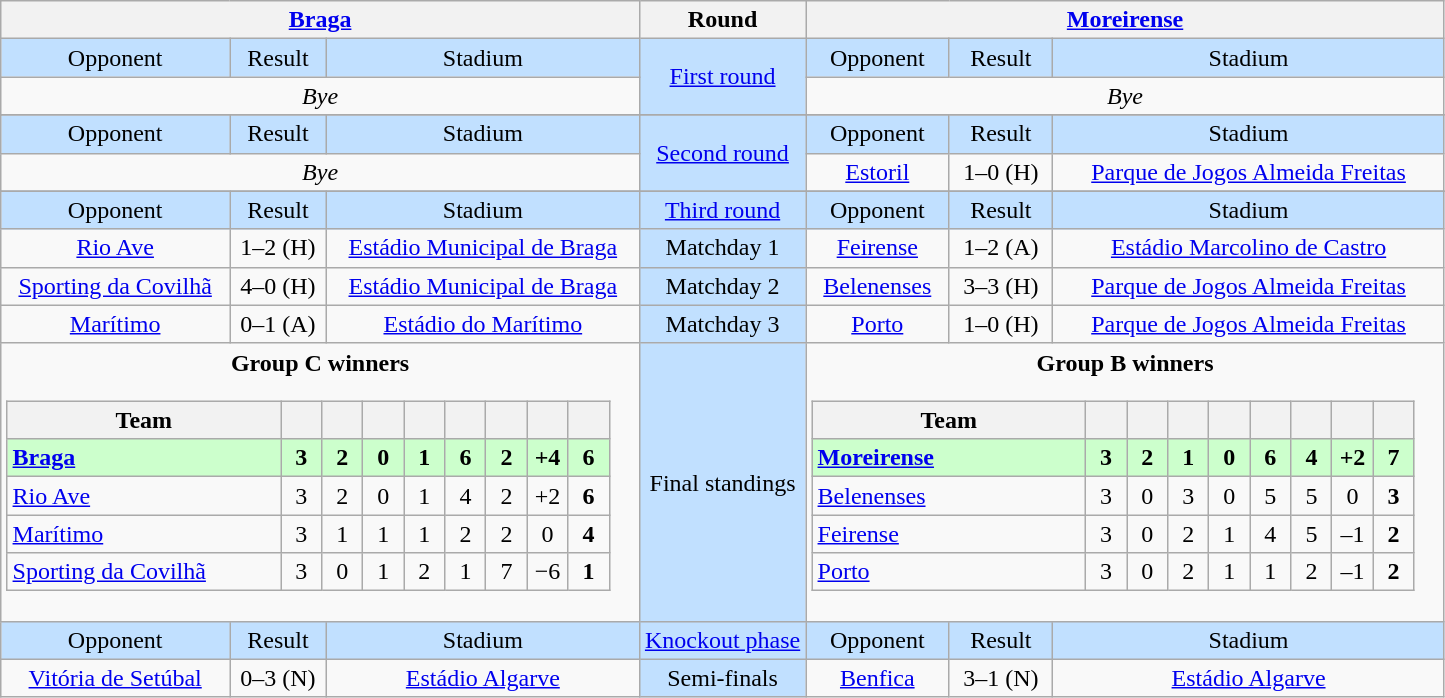<table class="wikitable" style="text-align:center">
<tr>
<th colspan=3><a href='#'>Braga</a></th>
<th>Round</th>
<th colspan=3><a href='#'>Moreirense</a></th>
</tr>
<tr style="background:#c1e0ff">
<td>Opponent</td>
<td>Result</td>
<td>Stadium</td>
<td rowspan=2><a href='#'>First round</a></td>
<td>Opponent</td>
<td>Result</td>
<td>Stadium</td>
</tr>
<tr>
<td colspan=3><em>Bye</em></td>
<td colspan=3><em>Bye</em></td>
</tr>
<tr>
</tr>
<tr style="background:#c1e0ff">
<td>Opponent</td>
<td>Result</td>
<td>Stadium</td>
<td rowspan=2><a href='#'>Second round</a></td>
<td>Opponent</td>
<td>Result</td>
<td>Stadium</td>
</tr>
<tr>
<td colspan=3><em>Bye</em></td>
<td><a href='#'>Estoril</a></td>
<td>1–0 (H)</td>
<td><a href='#'>Parque de Jogos Almeida Freitas</a></td>
</tr>
<tr>
</tr>
<tr style="background:#c1e0ff">
<td>Opponent</td>
<td>Result</td>
<td>Stadium</td>
<td><a href='#'>Third round</a></td>
<td>Opponent</td>
<td>Result</td>
<td>Stadium</td>
</tr>
<tr>
<td><a href='#'>Rio Ave</a></td>
<td>1–2 (H)</td>
<td><a href='#'>Estádio Municipal de Braga</a></td>
<td style="background:#c1e0ff">Matchday 1</td>
<td><a href='#'>Feirense</a></td>
<td>1–2 (A)</td>
<td><a href='#'>Estádio Marcolino de Castro</a></td>
</tr>
<tr>
<td><a href='#'>Sporting da Covilhã</a></td>
<td>4–0 (H)</td>
<td><a href='#'>Estádio Municipal de Braga</a></td>
<td style="background:#c1e0ff">Matchday 2</td>
<td><a href='#'>Belenenses</a></td>
<td>3–3 (H)</td>
<td><a href='#'>Parque de Jogos Almeida Freitas</a></td>
</tr>
<tr>
<td><a href='#'>Marítimo</a></td>
<td>0–1 (A)</td>
<td><a href='#'>Estádio do Marítimo</a></td>
<td style="background:#c1e0ff">Matchday 3</td>
<td><a href='#'>Porto</a></td>
<td>1–0 (H)</td>
<td><a href='#'>Parque de Jogos Almeida Freitas</a></td>
</tr>
<tr>
<td colspan=3 valign=top><strong>Group C winners</strong><br><table class="wikitable" style="text-align: center">
<tr>
<th width=175>Team</th>
<th width=20></th>
<th width=20></th>
<th width=20></th>
<th width=20></th>
<th width=20></th>
<th width=20></th>
<th width=20></th>
<th width=20></th>
</tr>
<tr style="background:#cfc">
<td align=left><strong><a href='#'>Braga</a></strong></td>
<td><strong>3</strong></td>
<td><strong>2</strong></td>
<td><strong>0</strong></td>
<td><strong>1</strong></td>
<td><strong>6</strong></td>
<td><strong>2</strong></td>
<td><strong>+4</strong></td>
<td><strong>6</strong></td>
</tr>
<tr>
<td align=left><a href='#'>Rio Ave</a></td>
<td>3</td>
<td>2</td>
<td>0</td>
<td>1</td>
<td>4</td>
<td>2</td>
<td>+2</td>
<td><strong>6</strong></td>
</tr>
<tr>
<td align=left><a href='#'>Marítimo</a></td>
<td>3</td>
<td>1</td>
<td>1</td>
<td>1</td>
<td>2</td>
<td>2</td>
<td>0</td>
<td><strong>4</strong></td>
</tr>
<tr>
<td align=left><a href='#'>Sporting da Covilhã</a></td>
<td>3</td>
<td>0</td>
<td>1</td>
<td>2</td>
<td>1</td>
<td>7</td>
<td>−6</td>
<td><strong>1</strong></td>
</tr>
</table>
</td>
<td style="background:#c1e0ff">Final standings</td>
<td colspan=3 valign=top><strong>Group B winners</strong><br><table class="wikitable" style="text-align: center">
<tr>
<th width=175>Team</th>
<th width=20></th>
<th width=20></th>
<th width=20></th>
<th width=20></th>
<th width=20></th>
<th width=20></th>
<th width=20></th>
<th width=20></th>
</tr>
<tr style="background:#cfc">
<td align=left><strong><a href='#'>Moreirense</a></strong></td>
<td><strong>3</strong></td>
<td><strong>2</strong></td>
<td><strong>1</strong></td>
<td><strong>0</strong></td>
<td><strong>6</strong></td>
<td><strong>4</strong></td>
<td><strong>+2</strong></td>
<td><strong>7</strong></td>
</tr>
<tr>
<td align=left><a href='#'>Belenenses</a></td>
<td>3</td>
<td>0</td>
<td>3</td>
<td>0</td>
<td>5</td>
<td>5</td>
<td>0</td>
<td><strong>3</strong></td>
</tr>
<tr>
<td align=left><a href='#'>Feirense</a></td>
<td>3</td>
<td>0</td>
<td>2</td>
<td>1</td>
<td>4</td>
<td>5</td>
<td>–1</td>
<td><strong>2</strong></td>
</tr>
<tr>
<td align=left><a href='#'>Porto</a></td>
<td>3</td>
<td>0</td>
<td>2</td>
<td>1</td>
<td>1</td>
<td>2</td>
<td>–1</td>
<td><strong>2</strong></td>
</tr>
</table>
</td>
</tr>
<tr style="background:#c1e0ff">
<td>Opponent</td>
<td>Result</td>
<td>Stadium</td>
<td><a href='#'>Knockout phase</a></td>
<td>Opponent</td>
<td>Result</td>
<td>Stadium</td>
</tr>
<tr>
<td><a href='#'>Vitória de Setúbal</a></td>
<td>0–3 (N)</td>
<td><a href='#'>Estádio Algarve</a></td>
<td style="background:#c1e0ff">Semi-finals</td>
<td><a href='#'>Benfica</a></td>
<td>3–1 (N)</td>
<td><a href='#'>Estádio Algarve</a></td>
</tr>
</table>
